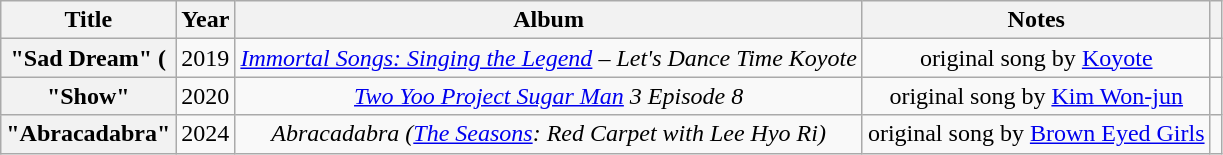<table class="wikitable plainrowheaders" style="text-align:center">
<tr>
<th scope="col">Title</th>
<th scope="col">Year</th>
<th>Album</th>
<th scope="col">Notes</th>
<th></th>
</tr>
<tr>
<th scope="row">"Sad Dream" (</th>
<td>2019</td>
<td><em><a href='#'>Immortal Songs: Singing the Legend</a> – Let's Dance Time Koyote</em></td>
<td>original song by <a href='#'>Koyote</a></td>
<td></td>
</tr>
<tr>
<th scope="row">"Show"</th>
<td>2020</td>
<td><em><a href='#'>Two Yoo Project Sugar Man</a> 3 Episode 8</em></td>
<td>original song by <a href='#'>Kim Won-jun</a></td>
<td></td>
</tr>
<tr>
<th scope="row">"Abracadabra"</th>
<td>2024</td>
<td><em>Abracadabra (<a href='#'>The Seasons</a>: Red Carpet with Lee Hyo Ri)</em></td>
<td>original song by <a href='#'>Brown Eyed Girls</a></td>
<td></td>
</tr>
</table>
